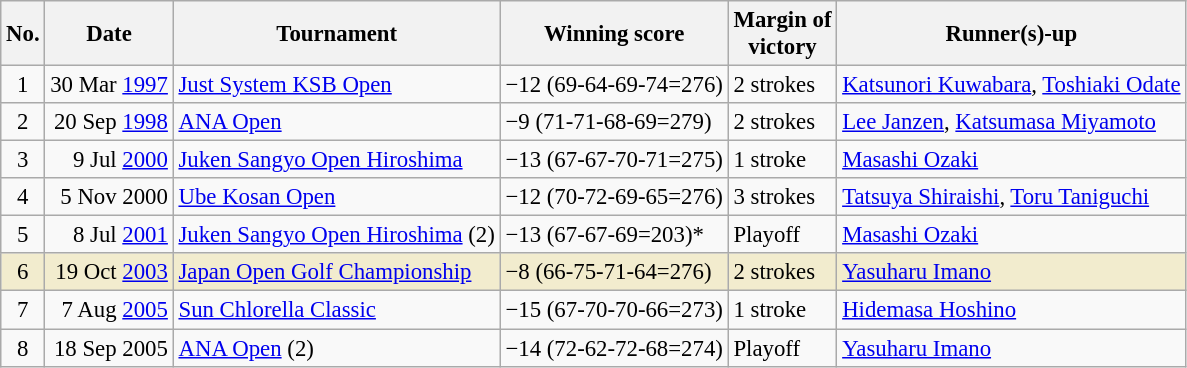<table class="wikitable" style="font-size:95%;">
<tr>
<th>No.</th>
<th>Date</th>
<th>Tournament</th>
<th>Winning score</th>
<th>Margin of<br>victory</th>
<th>Runner(s)-up</th>
</tr>
<tr>
<td align=center>1</td>
<td align=right>30 Mar <a href='#'>1997</a></td>
<td><a href='#'>Just System KSB Open</a></td>
<td>−12 (69-64-69-74=276)</td>
<td>2 strokes</td>
<td> <a href='#'>Katsunori Kuwabara</a>,  <a href='#'>Toshiaki Odate</a></td>
</tr>
<tr>
<td align=center>2</td>
<td align=right>20 Sep <a href='#'>1998</a></td>
<td><a href='#'>ANA Open</a></td>
<td>−9 (71-71-68-69=279)</td>
<td>2 strokes</td>
<td> <a href='#'>Lee Janzen</a>,  <a href='#'>Katsumasa Miyamoto</a></td>
</tr>
<tr>
<td align=center>3</td>
<td align=right>9 Jul <a href='#'>2000</a></td>
<td><a href='#'>Juken Sangyo Open Hiroshima</a></td>
<td>−13 (67-67-70-71=275)</td>
<td>1 stroke</td>
<td> <a href='#'>Masashi Ozaki</a></td>
</tr>
<tr>
<td align=center>4</td>
<td align=right>5 Nov 2000</td>
<td><a href='#'>Ube Kosan Open</a></td>
<td>−12 (70-72-69-65=276)</td>
<td>3 strokes</td>
<td> <a href='#'>Tatsuya Shiraishi</a>,  <a href='#'>Toru Taniguchi</a></td>
</tr>
<tr>
<td align=center>5</td>
<td align=right>8 Jul <a href='#'>2001</a></td>
<td><a href='#'>Juken Sangyo Open Hiroshima</a> (2)</td>
<td>−13 (67-67-69=203)*</td>
<td>Playoff</td>
<td> <a href='#'>Masashi Ozaki</a></td>
</tr>
<tr style="background:#f2ecce;">
<td align=center>6</td>
<td align=right>19 Oct <a href='#'>2003</a></td>
<td><a href='#'>Japan Open Golf Championship</a></td>
<td>−8 (66-75-71-64=276)</td>
<td>2 strokes</td>
<td> <a href='#'>Yasuharu Imano</a></td>
</tr>
<tr>
<td align=center>7</td>
<td align=right>7 Aug <a href='#'>2005</a></td>
<td><a href='#'>Sun Chlorella Classic</a></td>
<td>−15 (67-70-70-66=273)</td>
<td>1 stroke</td>
<td> <a href='#'>Hidemasa Hoshino</a></td>
</tr>
<tr>
<td align=center>8</td>
<td align=right>18 Sep 2005</td>
<td><a href='#'>ANA Open</a> (2)</td>
<td>−14 (72-62-72-68=274)</td>
<td>Playoff</td>
<td> <a href='#'>Yasuharu Imano</a></td>
</tr>
</table>
